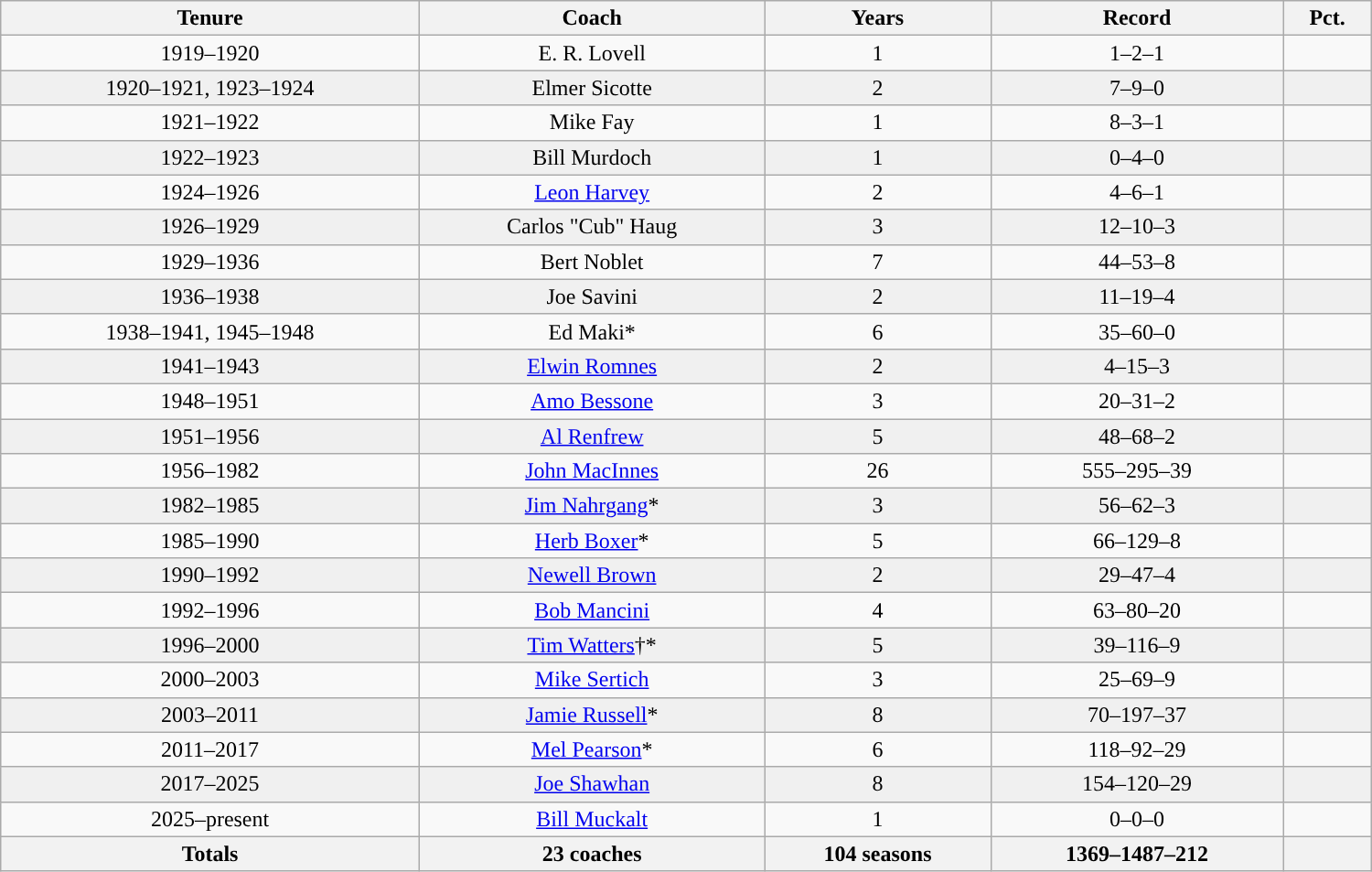<table class="wikitable" width=1000>
<tr>
<th>Tenure</th>
<th>Coach</th>
<th>Years</th>
<th>Record</th>
<th>Pct.</th>
</tr>
<tr align="center">
<td>1919–1920</td>
<td>E. R. Lovell</td>
<td>1</td>
<td>1–2–1</td>
<td></td>
</tr>
<tr align="center" bgcolor="f0f0f0">
<td>1920–1921, 1923–1924</td>
<td>Elmer Sicotte</td>
<td>2</td>
<td>7–9–0</td>
<td></td>
</tr>
<tr align="center">
<td>1921–1922</td>
<td>Mike Fay</td>
<td>1</td>
<td>8–3–1</td>
<td></td>
</tr>
<tr align="center" bgcolor="f0f0f0">
<td>1922–1923</td>
<td>Bill Murdoch</td>
<td>1</td>
<td>0–4–0</td>
<td></td>
</tr>
<tr align="center">
<td>1924–1926</td>
<td><a href='#'>Leon Harvey</a></td>
<td>2</td>
<td>4–6–1</td>
<td></td>
</tr>
<tr align="center" bgcolor="f0f0f0">
<td>1926–1929</td>
<td>Carlos "Cub" Haug</td>
<td>3</td>
<td>12–10–3</td>
<td></td>
</tr>
<tr align="center">
<td>1929–1936</td>
<td>Bert Noblet</td>
<td>7</td>
<td>44–53–8</td>
<td></td>
</tr>
<tr align="center" bgcolor="f0f0f0">
<td>1936–1938</td>
<td>Joe Savini</td>
<td>2</td>
<td>11–19–4</td>
<td></td>
</tr>
<tr align="center">
<td>1938–1941, 1945–1948</td>
<td>Ed Maki*</td>
<td>6</td>
<td>35–60–0</td>
<td></td>
</tr>
<tr align="center" bgcolor="f0f0f0">
<td>1941–1943</td>
<td><a href='#'>Elwin Romnes</a></td>
<td>2</td>
<td>4–15–3</td>
<td></td>
</tr>
<tr align="center">
<td>1948–1951</td>
<td><a href='#'>Amo Bessone</a></td>
<td>3</td>
<td>20–31–2</td>
<td></td>
</tr>
<tr align="center" bgcolor="f0f0f0">
<td>1951–1956</td>
<td><a href='#'>Al Renfrew</a></td>
<td>5</td>
<td>48–68–2</td>
<td></td>
</tr>
<tr align="center">
<td>1956–1982</td>
<td><a href='#'>John MacInnes</a></td>
<td>26</td>
<td>555–295–39</td>
<td></td>
</tr>
<tr align="center" bgcolor="f0f0f0">
<td>1982–1985</td>
<td><a href='#'>Jim Nahrgang</a>*</td>
<td>3</td>
<td>56–62–3</td>
<td></td>
</tr>
<tr align="center">
<td>1985–1990</td>
<td><a href='#'>Herb Boxer</a>*</td>
<td>5</td>
<td>66–129–8</td>
<td></td>
</tr>
<tr align="center" bgcolor="f0f0f0">
<td>1990–1992</td>
<td><a href='#'>Newell Brown</a></td>
<td>2</td>
<td>29–47–4</td>
<td></td>
</tr>
<tr align="center">
<td>1992–1996</td>
<td><a href='#'>Bob Mancini</a></td>
<td>4</td>
<td>63–80–20</td>
<td></td>
</tr>
<tr align="center" bgcolor="f0f0f0">
<td>1996–2000</td>
<td><a href='#'>Tim Watters</a>†*</td>
<td>5</td>
<td>39–116–9</td>
<td></td>
</tr>
<tr align="center">
<td>2000–2003</td>
<td><a href='#'>Mike Sertich</a></td>
<td>3</td>
<td>25–69–9</td>
<td></td>
</tr>
<tr align="center" bgcolor="f0f0f0">
<td>2003–2011</td>
<td><a href='#'>Jamie Russell</a>*</td>
<td>8</td>
<td>70–197–37</td>
<td></td>
</tr>
<tr align=center>
<td>2011–2017</td>
<td><a href='#'>Mel Pearson</a>*</td>
<td>6</td>
<td>118–92–29</td>
<td></td>
</tr>
<tr align=center bgcolor="f0f0f0">
<td>2017–2025</td>
<td><a href='#'>Joe Shawhan</a></td>
<td>8</td>
<td>154–120–29</td>
<td></td>
</tr>
<tr align=center>
<td>2025–present</td>
<td><a href='#'>Bill Muckalt</a></td>
<td>1</td>
<td>0–0–0</td>
<td></td>
</tr>
<tr align=center>
<th>Totals</th>
<th>23 coaches</th>
<th>104 seasons</th>
<th>1369–1487–212</th>
<th></th>
</tr>
</table>
